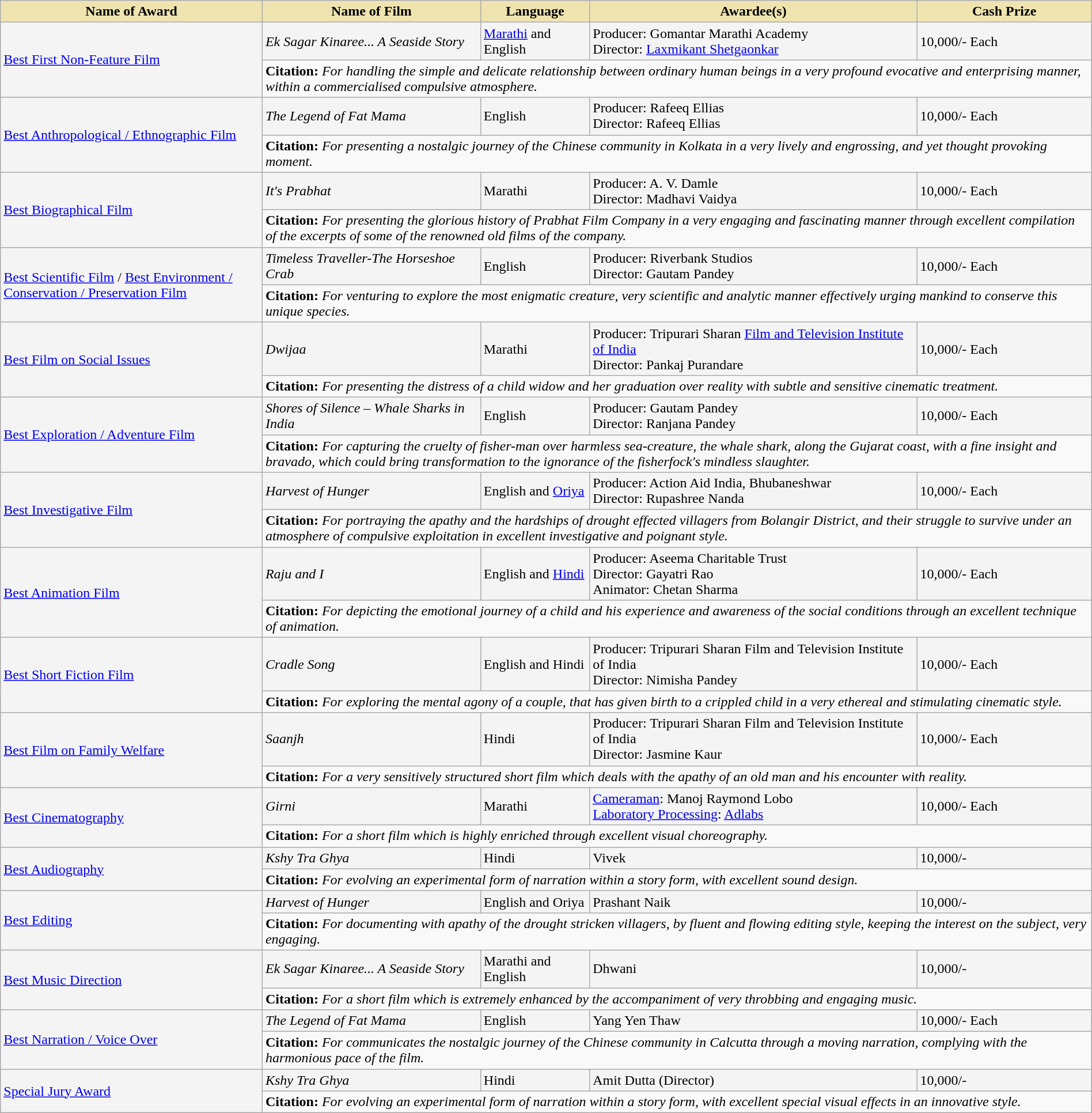<table class="wikitable" style="width:100%;">
<tr>
<th style="background-color:#EFE4B0;width:24%;">Name of Award</th>
<th style="background-color:#EFE4B0;width:20%;">Name of Film</th>
<th style="background-color:#EFE4B0;width:10%;">Language</th>
<th style="background-color:#EFE4B0;width:30%;">Awardee(s)</th>
<th style="background-color:#EFE4B0;width:16%;">Cash Prize</th>
</tr>
<tr style="background-color:#F4F4F4">
<td rowspan="2"><a href='#'>Best First Non-Feature Film</a></td>
<td><em>Ek Sagar Kinaree... A Seaside Story </em></td>
<td><a href='#'>Marathi</a> and English</td>
<td>Producer: Gomantar Marathi Academy<br>Director: <a href='#'>Laxmikant Shetgaonkar</a></td>
<td> 10,000/- Each</td>
</tr>
<tr style="background-color:#F9F9F9">
<td colspan="4"><strong>Citation:</strong> <em>For handling the simple and delicate relationship between ordinary human beings in a very profound evocative and enterprising manner, within a commercialised compulsive atmosphere.</em></td>
</tr>
<tr style="background-color:#F4F4F4">
<td rowspan="2"><a href='#'>Best Anthropological / Ethnographic Film</a></td>
<td><em>The Legend of Fat Mama</em></td>
<td>English</td>
<td>Producer: Rafeeq Ellias<br>Director: Rafeeq Ellias</td>
<td> 10,000/- Each</td>
</tr>
<tr style="background-color:#F9F9F9">
<td colspan="4"><strong>Citation:</strong> <em>For presenting a nostalgic journey of the Chinese community in Kolkata in a very lively and engrossing, and yet thought provoking moment.</em></td>
</tr>
<tr style="background-color:#F4F4F4">
<td rowspan="2"><a href='#'>Best Biographical Film</a></td>
<td><em>It's Prabhat</em></td>
<td>Marathi</td>
<td>Producer: A. V. Damle<br>Director: Madhavi Vaidya</td>
<td> 10,000/- Each</td>
</tr>
<tr style="background-color:#F9F9F9">
<td colspan="4"><strong>Citation:</strong> <em>For presenting the glorious history of Prabhat Film Company in a very engaging and fascinating manner through excellent compilation of the excerpts of some of the renowned old films of the company.</em></td>
</tr>
<tr style="background-color:#F4F4F4">
<td rowspan="2"><a href='#'>Best Scientific Film</a> / <a href='#'>Best Environment / Conservation / Preservation Film</a></td>
<td><em>Timeless Traveller-The Horseshoe Crab</em></td>
<td>English</td>
<td>Producer: Riverbank Studios<br>Director: Gautam Pandey</td>
<td> 10,000/- Each</td>
</tr>
<tr style="background-color:#F9F9F9">
<td colspan="4"><strong>Citation:</strong> <em>For venturing to explore the most enigmatic creature, very scientific and analytic manner effectively urging mankind to conserve this unique species.</em></td>
</tr>
<tr style="background-color:#F4F4F4">
<td rowspan="2"><a href='#'>Best Film on Social Issues</a></td>
<td><em>Dwijaa</em></td>
<td>Marathi</td>
<td>Producer: Tripurari Sharan  <a href='#'>Film and Television Institute of India</a><br>Director: Pankaj Purandare</td>
<td> 10,000/- Each</td>
</tr>
<tr style="background-color:#F9F9F9">
<td colspan="4"><strong>Citation:</strong> <em>For presenting the distress of a child widow and her graduation over reality with subtle and sensitive cinematic treatment.</em></td>
</tr>
<tr style="background-color:#F4F4F4">
<td rowspan="2"><a href='#'>Best Exploration / Adventure Film</a></td>
<td><em>Shores of Silence – Whale Sharks in India</em></td>
<td>English</td>
<td>Producer: Gautam Pandey<br>Director: Ranjana Pandey</td>
<td> 10,000/- Each</td>
</tr>
<tr style="background-color:#F9F9F9">
<td colspan="4"><strong>Citation:</strong> <em>For capturing the cruelty of fisher-man over harmless sea-creature, the whale shark, along the Gujarat coast, with a fine insight and bravado, which could bring transformation to the ignorance of the fisherfock's mindless slaughter.</em></td>
</tr>
<tr style="background-color:#F4F4F4">
<td rowspan="2"><a href='#'>Best Investigative Film</a></td>
<td><em>Harvest of Hunger</em></td>
<td>English and <a href='#'>Oriya</a></td>
<td>Producer: Action Aid India, Bhubaneshwar<br>Director: Rupashree Nanda</td>
<td> 10,000/- Each</td>
</tr>
<tr style="background-color:#F9F9F9">
<td colspan="4"><strong>Citation:</strong> <em>For portraying the apathy and the hardships of drought effected villagers from Bolangir District, and their struggle to survive under an atmosphere of compulsive exploitation in excellent investigative and poignant style.</em></td>
</tr>
<tr style="background-color:#F4F4F4">
<td rowspan="2"><a href='#'>Best Animation Film</a></td>
<td><em>Raju and I</em></td>
<td>English and <a href='#'>Hindi</a></td>
<td>Producer: Aseema Charitable Trust<br>Director: Gayatri Rao<br>Animator: Chetan Sharma</td>
<td> 10,000/- Each</td>
</tr>
<tr style="background-color:#F9F9F9">
<td colspan="4"><strong>Citation:</strong> <em>For depicting the emotional journey of a child and his experience and awareness of the social conditions through an excellent technique of animation.</em></td>
</tr>
<tr style="background-color:#F4F4F4">
<td rowspan="2"><a href='#'>Best Short Fiction Film</a></td>
<td><em>Cradle Song</em></td>
<td>English and Hindi</td>
<td>Producer: Tripurari Sharan  Film and Television Institute of India<br>Director: Nimisha Pandey</td>
<td> 10,000/- Each</td>
</tr>
<tr style="background-color:#F9F9F9">
<td colspan="4"><strong>Citation:</strong> <em>For exploring the mental agony of a couple, that has given birth to a crippled child in a very ethereal and stimulating cinematic style.</em></td>
</tr>
<tr style="background-color:#F4F4F4">
<td rowspan="2"><a href='#'>Best Film on Family Welfare</a></td>
<td><em>Saanjh</em></td>
<td>Hindi</td>
<td>Producer: Tripurari Sharan  Film and Television Institute of India<br>Director: Jasmine Kaur</td>
<td> 10,000/- Each</td>
</tr>
<tr style="background-color:#F9F9F9">
<td colspan="4"><strong>Citation:</strong> <em>For a very sensitively structured short film which deals with the apathy of an old man and his encounter with reality.</em></td>
</tr>
<tr style="background-color:#F4F4F4">
<td rowspan="2"><a href='#'>Best Cinematography</a></td>
<td><em>Girni</em></td>
<td>Marathi</td>
<td><a href='#'>Cameraman</a>: Manoj Raymond Lobo<br><a href='#'>Laboratory Processing</a>: <a href='#'>Adlabs</a></td>
<td> 10,000/- Each</td>
</tr>
<tr style="background-color:#F9F9F9">
<td colspan="4"><strong>Citation:</strong> <em>For a short film which is highly enriched through excellent visual choreography.</em></td>
</tr>
<tr style="background-color:#F4F4F4">
<td rowspan="2"><a href='#'>Best Audiography</a></td>
<td><em>Kshy Tra Ghya</em></td>
<td>Hindi</td>
<td>Vivek</td>
<td> 10,000/-</td>
</tr>
<tr style="background-color:#F9F9F9">
<td colspan="4"><strong>Citation:</strong> <em>For evolving an experimental form of narration within a story form, with excellent sound design.</em></td>
</tr>
<tr style="background-color:#F4F4F4">
<td rowspan="2"><a href='#'>Best Editing</a></td>
<td><em>Harvest of Hunger</em></td>
<td>English and Oriya</td>
<td>Prashant Naik</td>
<td> 10,000/-</td>
</tr>
<tr style="background-color:#F9F9F9">
<td colspan="4"><strong>Citation:</strong> <em>For documenting with apathy of the drought stricken villagers, by fluent and flowing editing style, keeping the interest on the subject, very engaging.</em></td>
</tr>
<tr style="background-color:#F4F4F4">
<td rowspan="2"><a href='#'>Best Music Direction</a></td>
<td><em>Ek Sagar Kinaree... A Seaside Story </em></td>
<td>Marathi and English</td>
<td>Dhwani</td>
<td> 10,000/-</td>
</tr>
<tr style="background-color:#F9F9F9">
<td colspan="4"><strong>Citation:</strong> <em>For a short film which is extremely enhanced by the accompaniment of very throbbing and engaging music.</em></td>
</tr>
<tr style="background-color:#F4F4F4">
<td rowspan="2"><a href='#'>Best Narration / Voice Over</a></td>
<td><em>The Legend of Fat Mama</em></td>
<td>English</td>
<td>Yang Yen Thaw</td>
<td> 10,000/- Each</td>
</tr>
<tr style="background-color:#F9F9F9">
<td colspan="4"><strong>Citation:</strong> <em>For communicates the nostalgic journey of the Chinese community in Calcutta through a moving narration, complying with the harmonious pace of the film.</em></td>
</tr>
<tr style="background-color:#F4F4F4">
<td rowspan="2"><a href='#'>Special Jury Award</a></td>
<td><em>Kshy Tra Ghya</em></td>
<td>Hindi</td>
<td>Amit Dutta (Director)</td>
<td> 10,000/-</td>
</tr>
<tr style="background-color:#F9F9F9">
<td colspan="4"><strong>Citation:</strong> <em>For evolving an experimental form of narration within a story form, with excellent special visual effects in an innovative style.</em></td>
</tr>
</table>
